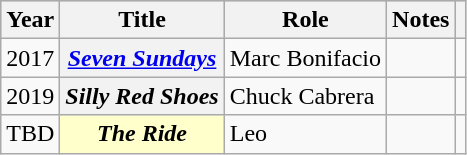<table class="wikitable sortable plainrowheaders">
<tr style="background:#ccc; text-align:center;">
<th scope="col">Year</th>
<th scope="col">Title</th>
<th scope="col">Role</th>
<th scope="col" class="unsortable">Notes</th>
<th scope="col" class="unsortable"></th>
</tr>
<tr>
<td>2017</td>
<th scope="rowgroup"><em><a href='#'>Seven Sundays</a></em></th>
<td>Marc Bonifacio</td>
<td></td>
<td></td>
</tr>
<tr>
<td>2019</td>
<th scope="rowgroup"><em>Silly Red Shoes</em></th>
<td>Chuck Cabrera</td>
<td></td>
<td></td>
</tr>
<tr>
<td>TBD</td>
<th scope="row" style="background:#FFFFCC;"><em>The Ride</em> </th>
<td>Leo</td>
<td></td>
<td></td>
</tr>
</table>
